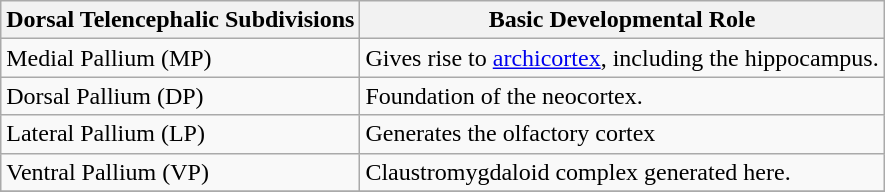<table class="wikitable">
<tr>
<th>Dorsal Telencephalic Subdivisions</th>
<th>Basic Developmental Role</th>
</tr>
<tr>
<td>Medial Pallium (MP)</td>
<td>Gives rise to <a href='#'>archicortex</a>, including the hippocampus.</td>
</tr>
<tr>
<td>Dorsal Pallium (DP)</td>
<td>Foundation of the neocortex.</td>
</tr>
<tr>
<td>Lateral Pallium (LP)</td>
<td>Generates the olfactory cortex</td>
</tr>
<tr>
<td>Ventral Pallium (VP)</td>
<td>Claustromygdaloid complex generated here.</td>
</tr>
<tr>
</tr>
</table>
